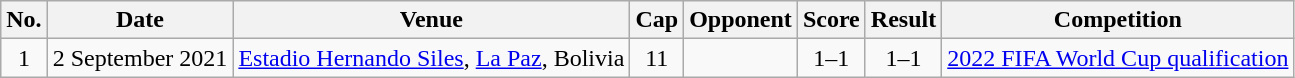<table class="wikitable sortable">
<tr>
<th scope=col>No.</th>
<th scope=col>Date</th>
<th scope=col>Venue</th>
<th scope=col>Cap</th>
<th scope=col>Opponent</th>
<th scope=col>Score</th>
<th scope=col>Result</th>
<th scope=col>Competition</th>
</tr>
<tr>
<td align=center>1</td>
<td>2 September 2021</td>
<td><a href='#'>Estadio Hernando Siles</a>, <a href='#'>La Paz</a>, Bolivia</td>
<td align=center>11</td>
<td></td>
<td align=center>1–1</td>
<td align=center>1–1</td>
<td><a href='#'>2022 FIFA World Cup qualification</a></td>
</tr>
</table>
